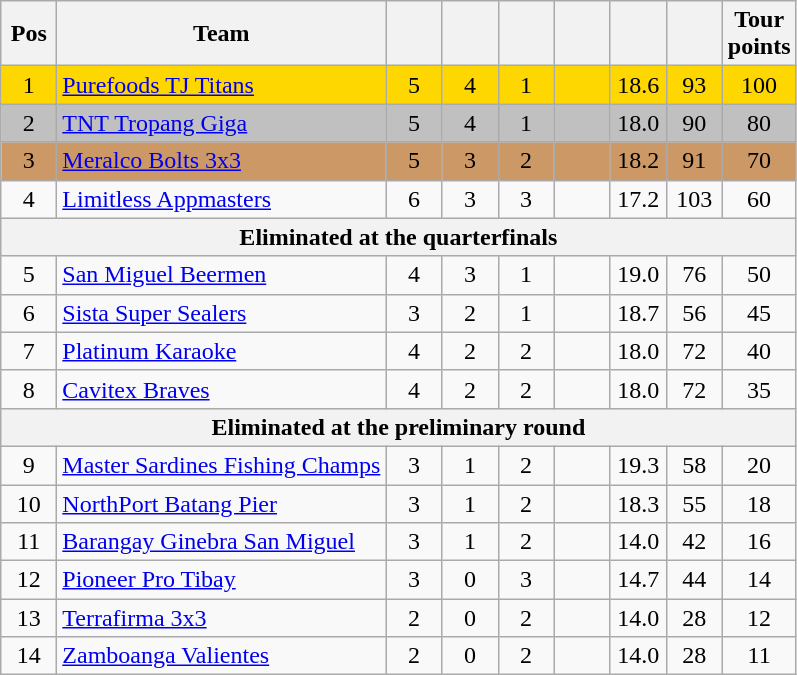<table class="wikitable" style="text-align:center">
<tr>
<th width=30>Pos</th>
<th width=180>Team</th>
<th width=30></th>
<th width=30></th>
<th width=30></th>
<th width=30></th>
<th width=30></th>
<th width=30></th>
<th width=30>Tour points</th>
</tr>
<tr bgcolor=gold>
<td>1</td>
<td align=left><a href='#'>Purefoods TJ Titans</a></td>
<td>5</td>
<td>4</td>
<td>1</td>
<td></td>
<td>18.6</td>
<td>93</td>
<td>100</td>
</tr>
<tr bgcolor=silver>
<td>2</td>
<td align=left><a href='#'>TNT Tropang Giga</a></td>
<td>5</td>
<td>4</td>
<td>1</td>
<td></td>
<td>18.0</td>
<td>90</td>
<td>80</td>
</tr>
<tr bgcolor=cc9966>
<td>3</td>
<td align=left><a href='#'>Meralco Bolts 3x3</a></td>
<td>5</td>
<td>3</td>
<td>2</td>
<td></td>
<td>18.2</td>
<td>91</td>
<td>70</td>
</tr>
<tr>
<td>4</td>
<td align=left><a href='#'>Limitless Appmasters</a></td>
<td>6</td>
<td>3</td>
<td>3</td>
<td></td>
<td>17.2</td>
<td>103</td>
<td>60</td>
</tr>
<tr>
<th colspan=9>Eliminated at the quarterfinals</th>
</tr>
<tr>
<td>5</td>
<td align=left><a href='#'>San Miguel Beermen</a></td>
<td>4</td>
<td>3</td>
<td>1</td>
<td></td>
<td>19.0</td>
<td>76</td>
<td>50</td>
</tr>
<tr>
<td>6</td>
<td align=left><a href='#'>Sista Super Sealers</a></td>
<td>3</td>
<td>2</td>
<td>1</td>
<td></td>
<td>18.7</td>
<td>56</td>
<td>45</td>
</tr>
<tr>
<td>7</td>
<td align=left><a href='#'>Platinum Karaoke</a></td>
<td>4</td>
<td>2</td>
<td>2</td>
<td></td>
<td>18.0</td>
<td>72</td>
<td>40</td>
</tr>
<tr>
<td>8</td>
<td align=left><a href='#'>Cavitex Braves</a></td>
<td>4</td>
<td>2</td>
<td>2</td>
<td></td>
<td>18.0</td>
<td>72</td>
<td>35</td>
</tr>
<tr>
<th colspan=9>Eliminated at the preliminary round</th>
</tr>
<tr>
<td>9</td>
<td align=left nowrap><a href='#'>Master Sardines Fishing Champs</a></td>
<td>3</td>
<td>1</td>
<td>2</td>
<td></td>
<td>19.3</td>
<td>58</td>
<td>20</td>
</tr>
<tr>
<td>10</td>
<td align=left><a href='#'>NorthPort Batang Pier</a></td>
<td>3</td>
<td>1</td>
<td>2</td>
<td></td>
<td>18.3</td>
<td>55</td>
<td>18</td>
</tr>
<tr>
<td>11</td>
<td align=left><a href='#'>Barangay Ginebra San Miguel</a></td>
<td>3</td>
<td>1</td>
<td>2</td>
<td></td>
<td>14.0</td>
<td>42</td>
<td>16</td>
</tr>
<tr>
<td>12</td>
<td align=left><a href='#'>Pioneer Pro Tibay</a></td>
<td>3</td>
<td>0</td>
<td>3</td>
<td></td>
<td>14.7</td>
<td>44</td>
<td>14</td>
</tr>
<tr>
<td>13</td>
<td align=left><a href='#'>Terrafirma 3x3</a></td>
<td>2</td>
<td>0</td>
<td>2</td>
<td></td>
<td>14.0</td>
<td>28</td>
<td>12</td>
</tr>
<tr>
<td>14</td>
<td align=left><a href='#'>Zamboanga Valientes</a></td>
<td>2</td>
<td>0</td>
<td>2</td>
<td></td>
<td>14.0</td>
<td>28</td>
<td>11</td>
</tr>
</table>
